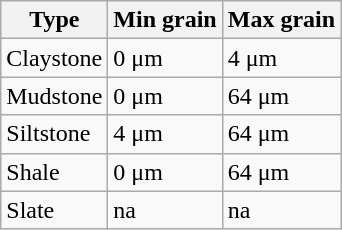<table class="wikitable sortable">
<tr>
<th>Type</th>
<th>Min grain</th>
<th>Max grain</th>
</tr>
<tr>
<td>Claystone</td>
<td>0 μm</td>
<td>4 μm</td>
</tr>
<tr>
<td>Mudstone</td>
<td>0 μm</td>
<td>64 μm</td>
</tr>
<tr>
<td>Siltstone</td>
<td>4 μm</td>
<td>64 μm</td>
</tr>
<tr>
<td>Shale</td>
<td>0 μm</td>
<td>64 μm</td>
</tr>
<tr>
<td>Slate</td>
<td>na</td>
<td>na</td>
</tr>
</table>
